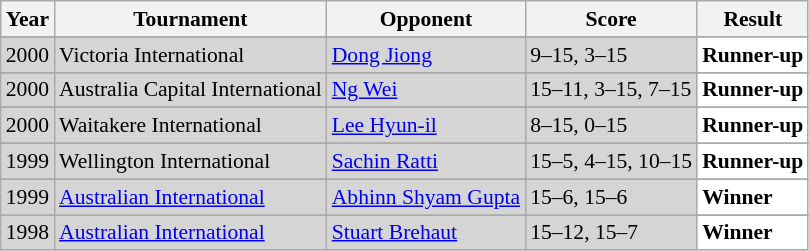<table class="sortable wikitable" style="font-size: 90%;">
<tr>
<th>Year</th>
<th>Tournament</th>
<th>Opponent</th>
<th>Score</th>
<th>Result</th>
</tr>
<tr>
</tr>
<tr style="background:#D5D5D5">
<td align="center">2000</td>
<td align="left">Victoria International</td>
<td align="left"> <a href='#'>Dong Jiong</a></td>
<td align="left">9–15, 3–15</td>
<td style="text-align:left; background:white"> <strong>Runner-up</strong></td>
</tr>
<tr>
</tr>
<tr style="background:#D5D5D5">
<td align="center">2000</td>
<td align="left">Australia Capital International</td>
<td align="left"> <a href='#'>Ng Wei</a></td>
<td align="left">15–11, 3–15, 7–15</td>
<td style="text-align:left; background:white"> <strong>Runner-up</strong></td>
</tr>
<tr>
</tr>
<tr style="background:#D5D5D5">
<td align="center">2000</td>
<td align="left">Waitakere International</td>
<td align="left"> <a href='#'>Lee Hyun-il</a></td>
<td align="left">8–15, 0–15</td>
<td style="text-align:left; background:white"> <strong>Runner-up</strong></td>
</tr>
<tr>
</tr>
<tr style="background:#D5D5D5">
<td align="center">1999</td>
<td align="left">Wellington International</td>
<td align="left"> <a href='#'>Sachin Ratti</a></td>
<td align="left">15–5, 4–15, 10–15</td>
<td style="text-align:left; background:white"> <strong>Runner-up</strong></td>
</tr>
<tr>
</tr>
<tr style="background:#D5D5D5">
<td align="center">1999</td>
<td align="left"><a href='#'>Australian International</a></td>
<td align="left"> <a href='#'>Abhinn Shyam Gupta</a></td>
<td align="left">15–6, 15–6</td>
<td style="text-align:left; background:white"> <strong>Winner</strong></td>
</tr>
<tr>
</tr>
<tr style="background:#D5D5D5">
<td align="center">1998</td>
<td align="left"><a href='#'>Australian International</a></td>
<td align="left"> <a href='#'>Stuart Brehaut</a></td>
<td align="left">15–12, 15–7</td>
<td style="text-align:left; background:white"> <strong>Winner</strong></td>
</tr>
</table>
